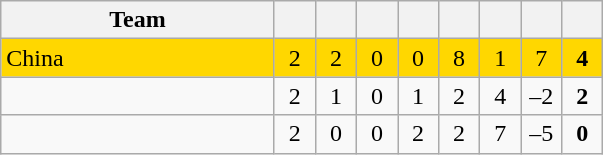<table class=wikitable style="text-align:center">
<tr>
<th width="175">Team</th>
<th width="20"></th>
<th width="20"></th>
<th width="20"></th>
<th width="20"></th>
<th width="20"></th>
<th width="20"></th>
<th width="20"></th>
<th width="20"></th>
</tr>
<tr bgcolor=gold>
<td align=left> China</td>
<td>2</td>
<td>2</td>
<td>0</td>
<td>0</td>
<td>8</td>
<td>1</td>
<td>7</td>
<td><strong>4</strong></td>
</tr>
<tr>
<td align=left></td>
<td>2</td>
<td>1</td>
<td>0</td>
<td>1</td>
<td>2</td>
<td>4</td>
<td>–2</td>
<td><strong>2</strong></td>
</tr>
<tr>
<td align=left></td>
<td>2</td>
<td>0</td>
<td>0</td>
<td>2</td>
<td>2</td>
<td>7</td>
<td>–5</td>
<td><strong>0</strong></td>
</tr>
</table>
